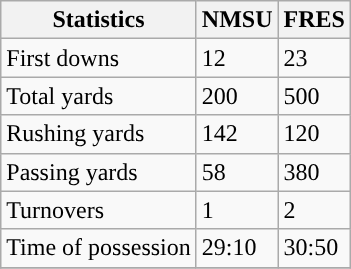<table class="wikitable" style="float: left;">
<tr>
<th>Statistics</th>
<th>NMSU</th>
<th>FRES</th>
</tr>
<tr>
<td>First downs</td>
<td>12</td>
<td>23</td>
</tr>
<tr>
<td>Total yards</td>
<td>200</td>
<td>500</td>
</tr>
<tr>
<td>Rushing yards</td>
<td>142</td>
<td>120</td>
</tr>
<tr>
<td>Passing yards</td>
<td>58</td>
<td>380</td>
</tr>
<tr>
<td>Turnovers</td>
<td>1</td>
<td>2</td>
</tr>
<tr>
<td>Time of possession</td>
<td>29:10</td>
<td>30:50</td>
</tr>
<tr>
</tr>
</table>
